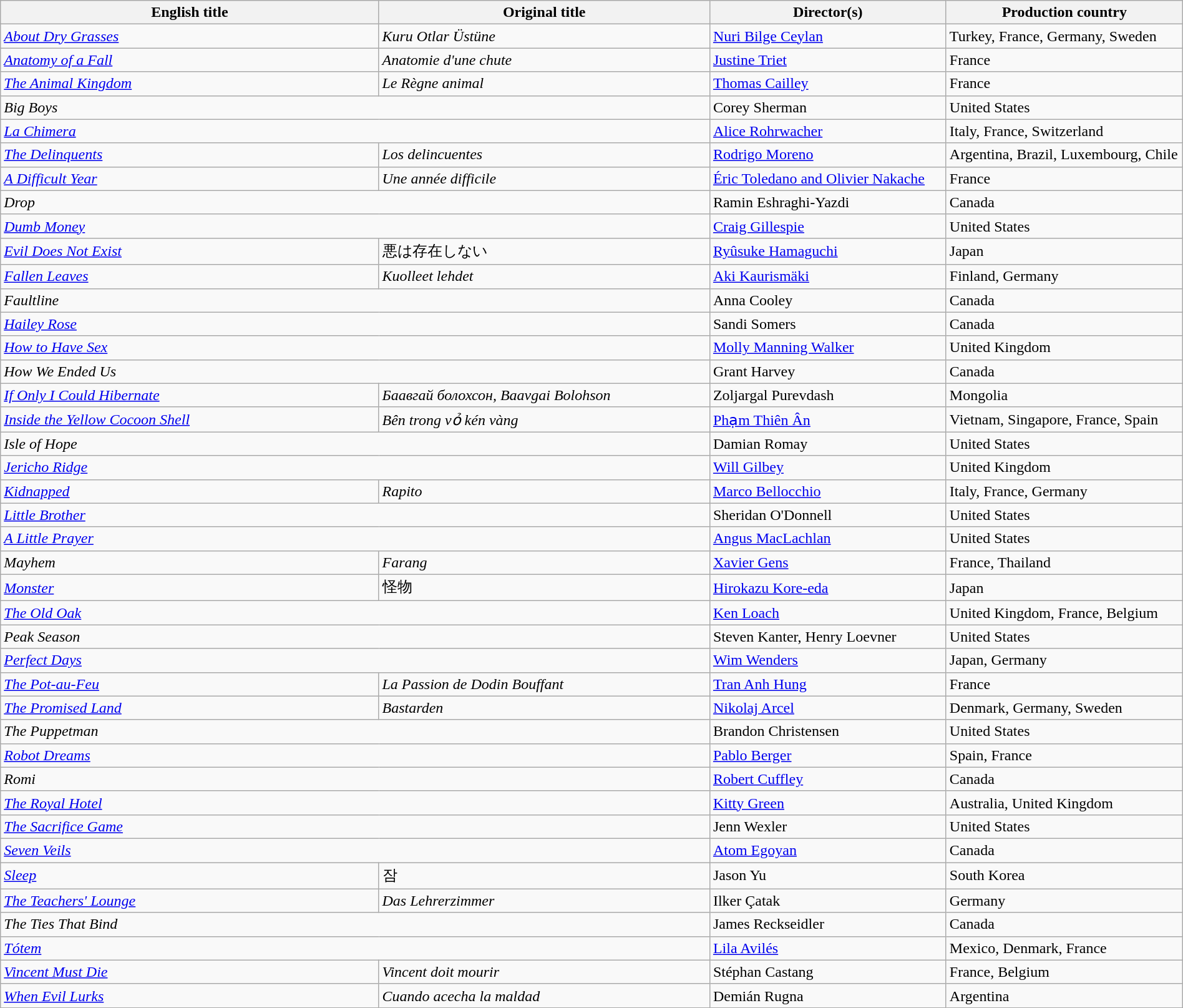<table class="wikitable" width=100%>
<tr>
<th scope="col" width="32%">English title</th>
<th scope="col" width="28%">Original title</th>
<th scope="col" width="20%">Director(s)</th>
<th scope="col" width="20%">Production country</th>
</tr>
<tr>
<td><em><a href='#'>About Dry Grasses</a></em></td>
<td><em>Kuru Otlar Üstüne</em></td>
<td><a href='#'>Nuri Bilge Ceylan</a></td>
<td>Turkey, France, Germany, Sweden</td>
</tr>
<tr>
<td><em><a href='#'>Anatomy of a Fall</a></em></td>
<td><em>Anatomie d'une chute</em></td>
<td><a href='#'>Justine Triet</a></td>
<td>France</td>
</tr>
<tr>
<td><em><a href='#'>The Animal Kingdom</a></em></td>
<td><em>Le Règne animal</em></td>
<td><a href='#'>Thomas Cailley</a></td>
<td>France</td>
</tr>
<tr>
<td colspan=2><em>Big Boys</em></td>
<td>Corey Sherman</td>
<td>United States</td>
</tr>
<tr>
<td colspan=2><em><a href='#'>La Chimera</a></em></td>
<td><a href='#'>Alice Rohrwacher</a></td>
<td>Italy, France, Switzerland</td>
</tr>
<tr>
<td><em><a href='#'>The Delinquents</a></em></td>
<td><em>Los delincuentes</em></td>
<td><a href='#'>Rodrigo Moreno</a></td>
<td>Argentina, Brazil, Luxembourg, Chile</td>
</tr>
<tr>
<td><em><a href='#'>A Difficult Year</a></em></td>
<td><em>Une année difficile</em></td>
<td><a href='#'>Éric Toledano and Olivier Nakache</a></td>
<td>France</td>
</tr>
<tr>
<td colspan=2><em>Drop</em></td>
<td>Ramin Eshraghi-Yazdi</td>
<td>Canada</td>
</tr>
<tr>
<td colspan=2><em><a href='#'>Dumb Money</a></em></td>
<td><a href='#'>Craig Gillespie</a></td>
<td>United States</td>
</tr>
<tr>
<td><em><a href='#'>Evil Does Not Exist</a></em></td>
<td>悪は存在しない</td>
<td><a href='#'>Ryûsuke Hamaguchi</a></td>
<td>Japan</td>
</tr>
<tr>
<td><em><a href='#'>Fallen Leaves</a></em></td>
<td><em>Kuolleet lehdet</em></td>
<td><a href='#'>Aki Kaurismäki</a></td>
<td>Finland, Germany</td>
</tr>
<tr>
<td colspan=2><em>Faultline</em></td>
<td>Anna Cooley</td>
<td>Canada</td>
</tr>
<tr>
<td colspan=2><em><a href='#'>Hailey Rose</a></em></td>
<td>Sandi Somers</td>
<td>Canada</td>
</tr>
<tr>
<td colspan=2><em><a href='#'>How to Have Sex</a></em></td>
<td><a href='#'>Molly Manning Walker</a></td>
<td>United Kingdom</td>
</tr>
<tr>
<td colspan=2><em>How We Ended Us</em></td>
<td>Grant Harvey</td>
<td>Canada</td>
</tr>
<tr>
<td><em><a href='#'>If Only I Could Hibernate</a></em></td>
<td><em>Баавгай болохсон, Baavgai Bolohson</em></td>
<td>Zoljargal Purevdash</td>
<td>Mongolia</td>
</tr>
<tr>
<td><em><a href='#'>Inside the Yellow Cocoon Shell</a></em></td>
<td><em>Bên trong vỏ kén vàng</em></td>
<td><a href='#'>Phạm Thiên Ân</a></td>
<td>Vietnam, Singapore, France, Spain</td>
</tr>
<tr>
<td colspan=2><em>Isle of Hope</em></td>
<td>Damian Romay</td>
<td>United States</td>
</tr>
<tr>
<td colspan=2><em><a href='#'>Jericho Ridge</a></em></td>
<td><a href='#'>Will Gilbey</a></td>
<td>United Kingdom</td>
</tr>
<tr>
<td><em><a href='#'>Kidnapped</a> </em></td>
<td><em>Rapito</em></td>
<td><a href='#'>Marco Bellocchio</a></td>
<td>Italy, France, Germany</td>
</tr>
<tr>
<td colspan=2><em><a href='#'>Little Brother</a></em></td>
<td>Sheridan O'Donnell</td>
<td>United States</td>
</tr>
<tr>
<td colspan=2><em><a href='#'>A Little Prayer</a></em></td>
<td><a href='#'>Angus MacLachlan</a></td>
<td>United States</td>
</tr>
<tr>
<td><em>Mayhem</em></td>
<td><em>Farang</em></td>
<td><a href='#'>Xavier Gens</a></td>
<td>France, Thailand</td>
</tr>
<tr>
<td><em><a href='#'>Monster</a></em></td>
<td>怪物</td>
<td><a href='#'>Hirokazu Kore-eda</a></td>
<td>Japan</td>
</tr>
<tr>
<td colspan=2><em><a href='#'>The Old Oak</a></em></td>
<td><a href='#'>Ken Loach</a></td>
<td>United Kingdom, France, Belgium</td>
</tr>
<tr>
<td colspan=2><em>Peak Season</em></td>
<td>Steven Kanter, Henry Loevner</td>
<td>United States</td>
</tr>
<tr>
<td colspan=2><em><a href='#'>Perfect Days</a></em></td>
<td><a href='#'>Wim Wenders</a></td>
<td>Japan, Germany</td>
</tr>
<tr>
<td><em><a href='#'>The Pot-au-Feu</a></em></td>
<td><em>La Passion de Dodin Bouffant</em></td>
<td><a href='#'>Tran Anh Hung</a></td>
<td>France</td>
</tr>
<tr>
<td><em><a href='#'>The Promised Land</a></em></td>
<td><em>Bastarden</em></td>
<td><a href='#'>Nikolaj Arcel</a></td>
<td>Denmark, Germany, Sweden</td>
</tr>
<tr>
<td colspan=2><em>The Puppetman</em></td>
<td>Brandon Christensen</td>
<td>United States</td>
</tr>
<tr>
<td colspan=2><em><a href='#'>Robot Dreams</a></em></td>
<td><a href='#'>Pablo Berger</a></td>
<td>Spain, France</td>
</tr>
<tr>
<td colspan=2><em>Romi</em></td>
<td><a href='#'>Robert Cuffley</a></td>
<td>Canada</td>
</tr>
<tr>
<td colspan=2><em><a href='#'>The Royal Hotel</a></em></td>
<td><a href='#'>Kitty Green</a></td>
<td>Australia, United Kingdom</td>
</tr>
<tr>
<td colspan=2><em><a href='#'>The Sacrifice Game</a></em></td>
<td>Jenn Wexler</td>
<td>United States</td>
</tr>
<tr>
<td colspan=2><em><a href='#'>Seven Veils</a></em></td>
<td><a href='#'>Atom Egoyan</a></td>
<td>Canada</td>
</tr>
<tr>
<td><em><a href='#'>Sleep</a></em></td>
<td>잠</td>
<td>Jason Yu</td>
<td>South Korea</td>
</tr>
<tr>
<td><em><a href='#'>The Teachers' Lounge</a></em></td>
<td><em>Das Lehrerzimmer</em></td>
<td>Ilker Çatak</td>
<td>Germany</td>
</tr>
<tr>
<td colspan=2><em>The Ties That Bind</em></td>
<td>James Reckseidler</td>
<td>Canada</td>
</tr>
<tr>
<td colspan=2><em><a href='#'>Tótem</a></em></td>
<td><a href='#'>Lila Avilés</a></td>
<td>Mexico, Denmark, France</td>
</tr>
<tr>
<td><em><a href='#'>Vincent Must Die</a></em></td>
<td><em>Vincent doit mourir</em></td>
<td>Stéphan Castang</td>
<td>France, Belgium</td>
</tr>
<tr>
<td><em><a href='#'>When Evil Lurks</a></em></td>
<td><em>Cuando acecha la maldad</em></td>
<td>Demián Rugna</td>
<td>Argentina</td>
</tr>
</table>
